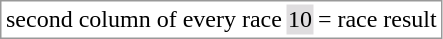<table border="0" style="border: 1px solid #999; background-color:white; text-align:center">
<tr>
<td>second column of every race</td>
<td style="background:#DFDDDF;">10</td>
<td>= race result</td>
</tr>
</table>
